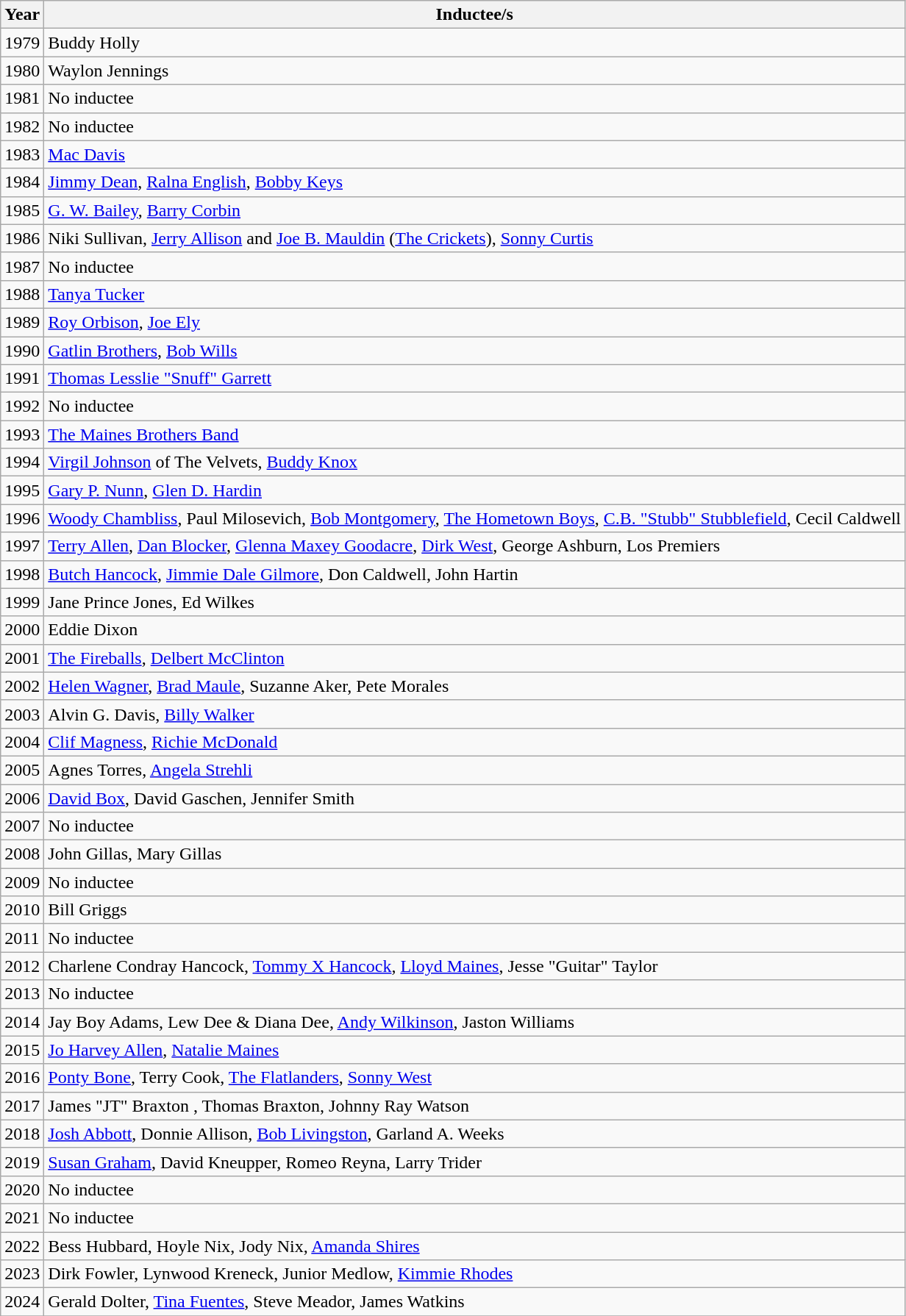<table class=wikitable>
<tr>
<th>Year</th>
<th>Inductee/s</th>
</tr>
<tr>
<td>1979</td>
<td>Buddy Holly</td>
</tr>
<tr>
<td>1980</td>
<td>Waylon Jennings</td>
</tr>
<tr>
<td>1981</td>
<td>No inductee</td>
</tr>
<tr>
<td>1982</td>
<td>No inductee</td>
</tr>
<tr>
<td>1983</td>
<td><a href='#'>Mac Davis</a></td>
</tr>
<tr>
<td>1984</td>
<td><a href='#'>Jimmy Dean</a>, <a href='#'>Ralna English</a>, <a href='#'>Bobby Keys</a></td>
</tr>
<tr>
<td>1985</td>
<td><a href='#'>G. W. Bailey</a>, <a href='#'>Barry Corbin</a></td>
</tr>
<tr>
<td>1986</td>
<td>Niki Sullivan, <a href='#'>Jerry Allison</a> and <a href='#'>Joe B. Mauldin</a> (<a href='#'>The Crickets</a>), <a href='#'>Sonny Curtis</a></td>
</tr>
<tr>
<td>1987</td>
<td>No inductee</td>
</tr>
<tr>
<td>1988</td>
<td><a href='#'>Tanya Tucker</a></td>
</tr>
<tr>
<td>1989</td>
<td><a href='#'>Roy Orbison</a>, <a href='#'>Joe Ely</a></td>
</tr>
<tr>
<td>1990</td>
<td><a href='#'>Gatlin Brothers</a>, <a href='#'>Bob Wills</a></td>
</tr>
<tr>
<td>1991</td>
<td><a href='#'>Thomas Lesslie "Snuff" Garrett</a></td>
</tr>
<tr>
<td>1992</td>
<td>No inductee</td>
</tr>
<tr>
<td>1993</td>
<td><a href='#'>The Maines Brothers Band</a></td>
</tr>
<tr>
<td>1994</td>
<td><a href='#'>Virgil Johnson</a> of The Velvets, <a href='#'>Buddy Knox</a></td>
</tr>
<tr>
<td>1995</td>
<td><a href='#'>Gary P. Nunn</a>, <a href='#'>Glen D. Hardin</a></td>
</tr>
<tr>
<td>1996</td>
<td><a href='#'>Woody Chambliss</a>, Paul Milosevich, <a href='#'>Bob Montgomery</a>, <a href='#'>The Hometown Boys</a>, <a href='#'>C.B. "Stubb" Stubblefield</a>, Cecil Caldwell</td>
</tr>
<tr>
<td>1997</td>
<td><a href='#'>Terry Allen</a>, <a href='#'>Dan Blocker</a>, <a href='#'>Glenna Maxey Goodacre</a>, <a href='#'>Dirk West</a>, George Ashburn, Los Premiers</td>
</tr>
<tr>
<td>1998</td>
<td><a href='#'>Butch Hancock</a>, <a href='#'>Jimmie Dale Gilmore</a>, Don Caldwell, John Hartin</td>
</tr>
<tr>
<td>1999</td>
<td>Jane Prince Jones, Ed Wilkes</td>
</tr>
<tr>
<td>2000</td>
<td>Eddie Dixon</td>
</tr>
<tr>
<td>2001</td>
<td><a href='#'>The Fireballs</a>, <a href='#'>Delbert McClinton</a></td>
</tr>
<tr>
<td>2002</td>
<td><a href='#'>Helen Wagner</a>, <a href='#'>Brad Maule</a>, Suzanne Aker, Pete Morales</td>
</tr>
<tr>
<td>2003</td>
<td>Alvin G. Davis, <a href='#'>Billy Walker</a></td>
</tr>
<tr>
<td>2004</td>
<td><a href='#'>Clif Magness</a>, <a href='#'>Richie McDonald</a></td>
</tr>
<tr>
<td>2005</td>
<td>Agnes Torres, <a href='#'>Angela Strehli</a></td>
</tr>
<tr>
<td>2006</td>
<td><a href='#'>David Box</a>, David Gaschen, Jennifer Smith</td>
</tr>
<tr>
<td>2007</td>
<td>No inductee</td>
</tr>
<tr>
<td>2008</td>
<td>John Gillas, Mary Gillas</td>
</tr>
<tr>
<td>2009</td>
<td>No inductee</td>
</tr>
<tr>
<td>2010</td>
<td>Bill Griggs</td>
</tr>
<tr>
<td>2011</td>
<td>No inductee</td>
</tr>
<tr>
<td>2012</td>
<td>Charlene Condray Hancock, <a href='#'>Tommy X Hancock</a>, <a href='#'>Lloyd Maines</a>, Jesse "Guitar" Taylor</td>
</tr>
<tr>
<td>2013</td>
<td>No inductee</td>
</tr>
<tr>
<td>2014</td>
<td>Jay Boy Adams, Lew Dee & Diana Dee, <a href='#'>Andy Wilkinson</a>, Jaston Williams</td>
</tr>
<tr>
<td>2015</td>
<td><a href='#'>Jo Harvey Allen</a>, <a href='#'>Natalie Maines</a></td>
</tr>
<tr>
<td>2016</td>
<td><a href='#'>Ponty Bone</a>, Terry Cook, <a href='#'>The Flatlanders</a>, <a href='#'>Sonny West</a></td>
</tr>
<tr>
<td>2017</td>
<td>James "JT" Braxton , Thomas Braxton, Johnny Ray Watson</td>
</tr>
<tr>
<td>2018</td>
<td><a href='#'>Josh Abbott</a>, Donnie Allison, <a href='#'>Bob Livingston</a>, Garland A. Weeks</td>
</tr>
<tr>
<td>2019</td>
<td><a href='#'>Susan Graham</a>, David Kneupper, Romeo Reyna, Larry Trider</td>
</tr>
<tr>
<td>2020</td>
<td>No inductee</td>
</tr>
<tr>
<td>2021</td>
<td>No inductee</td>
</tr>
<tr>
<td>2022</td>
<td>Bess Hubbard, Hoyle Nix, Jody Nix, <a href='#'>Amanda Shires</a></td>
</tr>
<tr>
<td>2023</td>
<td>Dirk Fowler, Lynwood Kreneck, Junior Medlow, <a href='#'>Kimmie Rhodes</a></td>
</tr>
<tr>
<td>2024</td>
<td>Gerald Dolter, <a href='#'>Tina Fuentes</a>, Steve Meador, James Watkins</td>
</tr>
<tr>
</tr>
</table>
